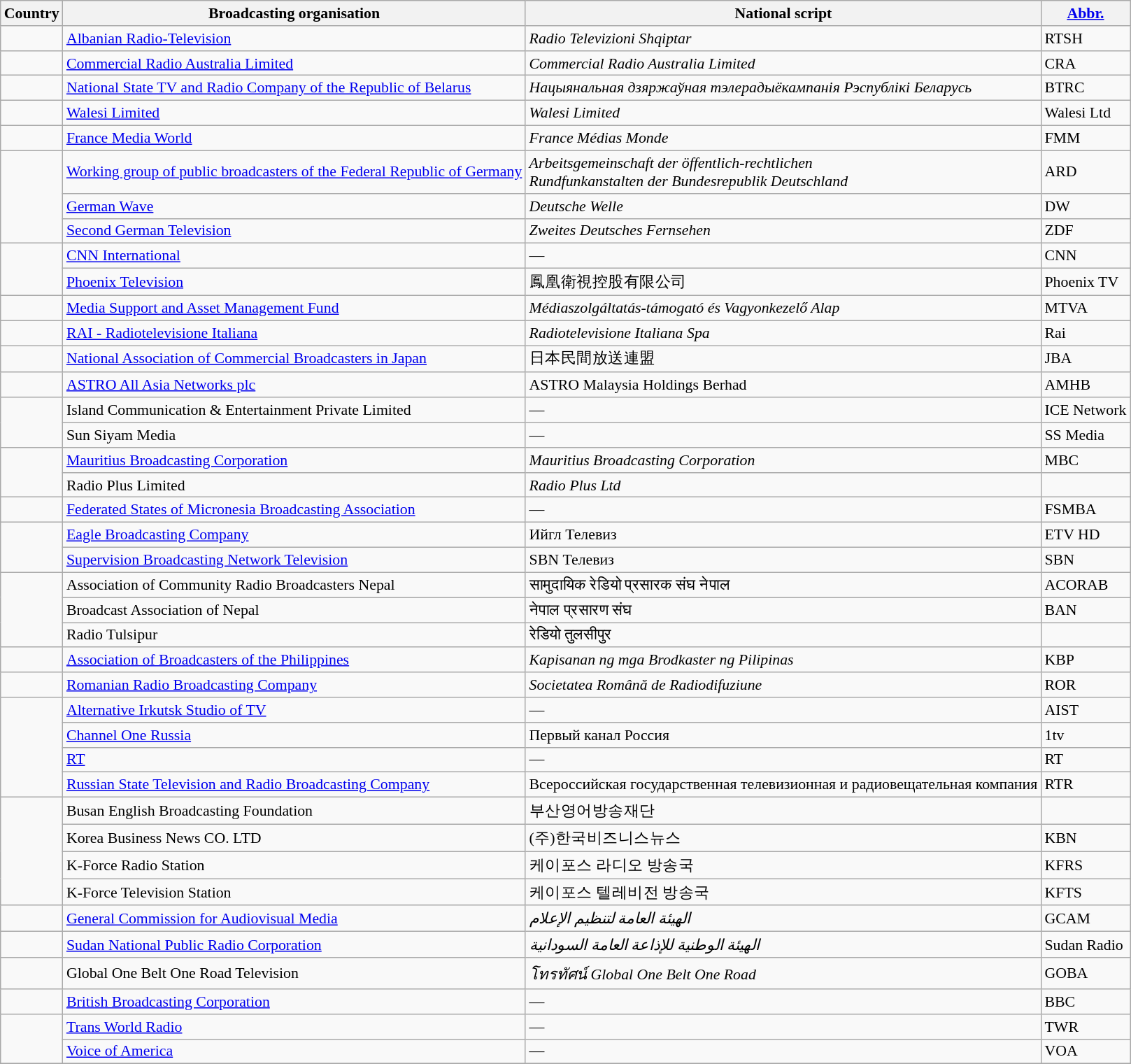<table class="wikitable sortable" style="font-size:91%;">
<tr>
<th>Country</th>
<th>Broadcasting organisation</th>
<th>National script</th>
<th><a href='#'>Abbr.</a></th>
</tr>
<tr>
<td></td>
<td><a href='#'>Albanian Radio-Television</a></td>
<td><em>Radio Televizioni Shqiptar</em></td>
<td>RTSH</td>
</tr>
<tr>
<td></td>
<td><a href='#'>Commercial Radio Australia Limited</a></td>
<td><em>Commercial Radio Australia Limited</em></td>
<td>CRA</td>
</tr>
<tr>
<td></td>
<td><a href='#'>National State TV and Radio Company of the Republic of Belarus</a></td>
<td><em>Нацыянальная дзяржаўная тэлерадыёкампанія Рэспублікі Беларусь</em></td>
<td>BTRC</td>
</tr>
<tr>
<td></td>
<td><a href='#'>Walesi Limited</a></td>
<td><em>Walesi Limited</em></td>
<td>Walesi Ltd</td>
</tr>
<tr>
<td></td>
<td><a href='#'>France Media World</a></td>
<td><em>France Médias Monde</em></td>
<td>FMM</td>
</tr>
<tr>
<td rowspan="3"></td>
<td><a href='#'>Working group of public broadcasters of the Federal Republic of Germany</a></td>
<td><em>Arbeitsgemeinschaft der öffentlich-rechtlichen<br>Rundfunkanstalten der Bundesrepublik Deutschland</em></td>
<td>ARD</td>
</tr>
<tr>
<td><a href='#'>German Wave</a></td>
<td><em>Deutsche Welle</em></td>
<td>DW</td>
</tr>
<tr>
<td><a href='#'>Second German Television</a></td>
<td><em>Zweites Deutsches Fernsehen</em></td>
<td>ZDF</td>
</tr>
<tr>
<td rowspan="2"></td>
<td><a href='#'>CNN International</a></td>
<td>—</td>
<td>CNN</td>
</tr>
<tr>
<td><a href='#'>Phoenix Television</a></td>
<td>鳳凰衛視控股有限公司</td>
<td>Phoenix TV</td>
</tr>
<tr>
<td></td>
<td><a href='#'>Media Support and Asset Management Fund</a></td>
<td><em>Médiaszolgáltatás-támogató és Vagyonkezelő Alap</em></td>
<td>MTVA</td>
</tr>
<tr>
<td></td>
<td><a href='#'>RAI - Radiotelevisione Italiana</a></td>
<td><em>Radiotelevisione Italiana Spa</em></td>
<td>Rai</td>
</tr>
<tr>
<td></td>
<td><a href='#'>National Association of Commercial Broadcasters in Japan</a></td>
<td>日本民間放送連盟</td>
<td>JBA</td>
</tr>
<tr>
<td></td>
<td><a href='#'>ASTRO All Asia Networks plc</a></td>
<td>ASTRO Malaysia Holdings Berhad</td>
<td>AMHB</td>
</tr>
<tr>
<td rowspan="2"></td>
<td>Island Communication & Entertainment Private Limited</td>
<td>—</td>
<td>ICE Network</td>
</tr>
<tr>
<td>Sun Siyam Media</td>
<td>—</td>
<td>SS Media</td>
</tr>
<tr>
<td rowspan="2"></td>
<td><a href='#'>Mauritius Broadcasting Corporation</a></td>
<td><em>Mauritius Broadcasting Corporation</em></td>
<td>MBC</td>
</tr>
<tr>
<td>Radio Plus Limited</td>
<td><em>Radio Plus Ltd</em></td>
<td></td>
</tr>
<tr>
<td></td>
<td><a href='#'>Federated States of Micronesia Broadcasting Association</a></td>
<td>—</td>
<td>FSMBA</td>
</tr>
<tr>
<td rowspan="2"></td>
<td><a href='#'>Eagle Broadcasting Company</a></td>
<td>Ийгл Телевиз</td>
<td>ETV HD</td>
</tr>
<tr>
<td><a href='#'>Supervision Broadcasting Network Television</a></td>
<td>SBN Телевиз</td>
<td>SBN</td>
</tr>
<tr>
<td rowspan="3"></td>
<td>Association of Community Radio Broadcasters Nepal</td>
<td>सामुदायिक रेडियो प्रसारक संघ नेपाल</td>
<td>ACORAB</td>
</tr>
<tr>
<td>Broadcast Association of Nepal</td>
<td>नेपाल प्रसारण संघ</td>
<td>BAN</td>
</tr>
<tr>
<td>Radio Tulsipur</td>
<td>रेडियो तुलसीपुर</td>
<td></td>
</tr>
<tr>
<td></td>
<td><a href='#'>Association of Broadcasters of the Philippines</a></td>
<td><em>Kapisanan ng mga Brodkaster ng Pilipinas</em></td>
<td>KBP</td>
</tr>
<tr>
<td></td>
<td><a href='#'>Romanian Radio Broadcasting Company</a></td>
<td><em>Societatea Română de Radiodifuziune</em></td>
<td>ROR</td>
</tr>
<tr>
<td rowspan="4"></td>
<td><a href='#'>Alternative Irkutsk Studio of TV</a></td>
<td>—</td>
<td>AIST</td>
</tr>
<tr>
<td><a href='#'>Channel One Russia</a></td>
<td>Первый канал Россия</td>
<td>1tv</td>
</tr>
<tr>
<td><a href='#'>RT</a></td>
<td>—</td>
<td>RT</td>
</tr>
<tr>
<td><a href='#'>Russian State Television and Radio Broadcasting Company</a></td>
<td>Всероссийская государственная телевизионная и радиовещательная компания</td>
<td>RTR</td>
</tr>
<tr>
<td rowspan="4"></td>
<td>Busan English Broadcasting Foundation</td>
<td>부산영어방송재단</td>
<td></td>
</tr>
<tr>
<td>Korea Business News CO. LTD</td>
<td>(주)한국비즈니스뉴스</td>
<td>KBN</td>
</tr>
<tr>
<td>K-Force Radio Station</td>
<td>케이포스 라디오 방송국</td>
<td>KFRS</td>
</tr>
<tr>
<td>K-Force Television Station</td>
<td>케이포스 텔레비전 방송국</td>
<td>KFTS</td>
</tr>
<tr>
<td></td>
<td><a href='#'>General Commission for Audiovisual Media</a></td>
<td><em>الهيئة العامة لتنظيم الإعلام</em></td>
<td>GCAM</td>
</tr>
<tr>
<td></td>
<td><a href='#'>Sudan National Public Radio Corporation</a></td>
<td><em>الهيئة الوطنية للإذاعة العامة السودانية</em></td>
<td>Sudan Radio</td>
</tr>
<tr>
<td></td>
<td>Global One Belt One Road Television</td>
<td><em>โทรทัศน์ Global One Belt One Road</em></td>
<td>GOBA</td>
</tr>
<tr>
<td></td>
<td><a href='#'>British Broadcasting Corporation</a></td>
<td>—</td>
<td>BBC</td>
</tr>
<tr>
<td rowspan="2"></td>
<td><a href='#'>Trans World Radio</a></td>
<td>—</td>
<td>TWR</td>
</tr>
<tr>
<td><a href='#'>Voice of America</a></td>
<td>—</td>
<td>VOA</td>
</tr>
<tr>
</tr>
</table>
